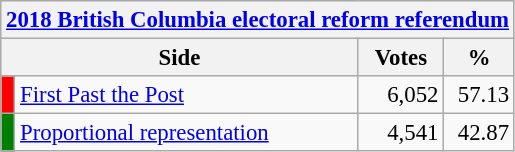<table class="wikitable" style="font-size: 95%; clear:both">
<tr style="background-color:#E9E9E9">
<th colspan=4><a href='#'>2018 British Columbia electoral reform referendum</a></th>
</tr>
<tr style="background-color:#E9E9E9">
<th colspan=2 style="width: 130px">Side</th>
<th style="width: 50px">Votes</th>
<th style="width: 40px">%</th>
</tr>
<tr>
<td bgcolor="red"></td>
<td><a href='#'>First Past the Post</a></td>
<td align="right">6,052</td>
<td align="right">57.13</td>
</tr>
<tr>
<td bgcolor="green"></td>
<td><a href='#'>Proportional representation</a></td>
<td align="right">4,541</td>
<td align="right">42.87</td>
</tr>
</table>
